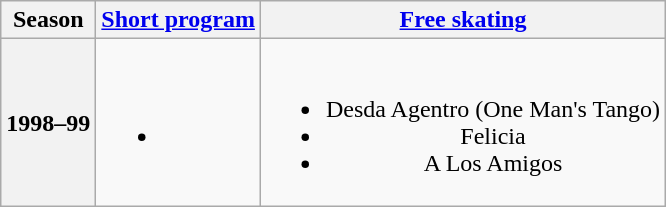<table class=wikitable style=text-align:center>
<tr>
<th>Season</th>
<th><a href='#'>Short program</a></th>
<th><a href='#'>Free skating</a></th>
</tr>
<tr>
<th>1998–99 <br> </th>
<td><br><ul><li></li></ul></td>
<td><br><ul><li>Desda Agentro (One Man's Tango) <br></li><li>Felicia <br></li><li>A Los Amigos <br></li></ul></td>
</tr>
</table>
